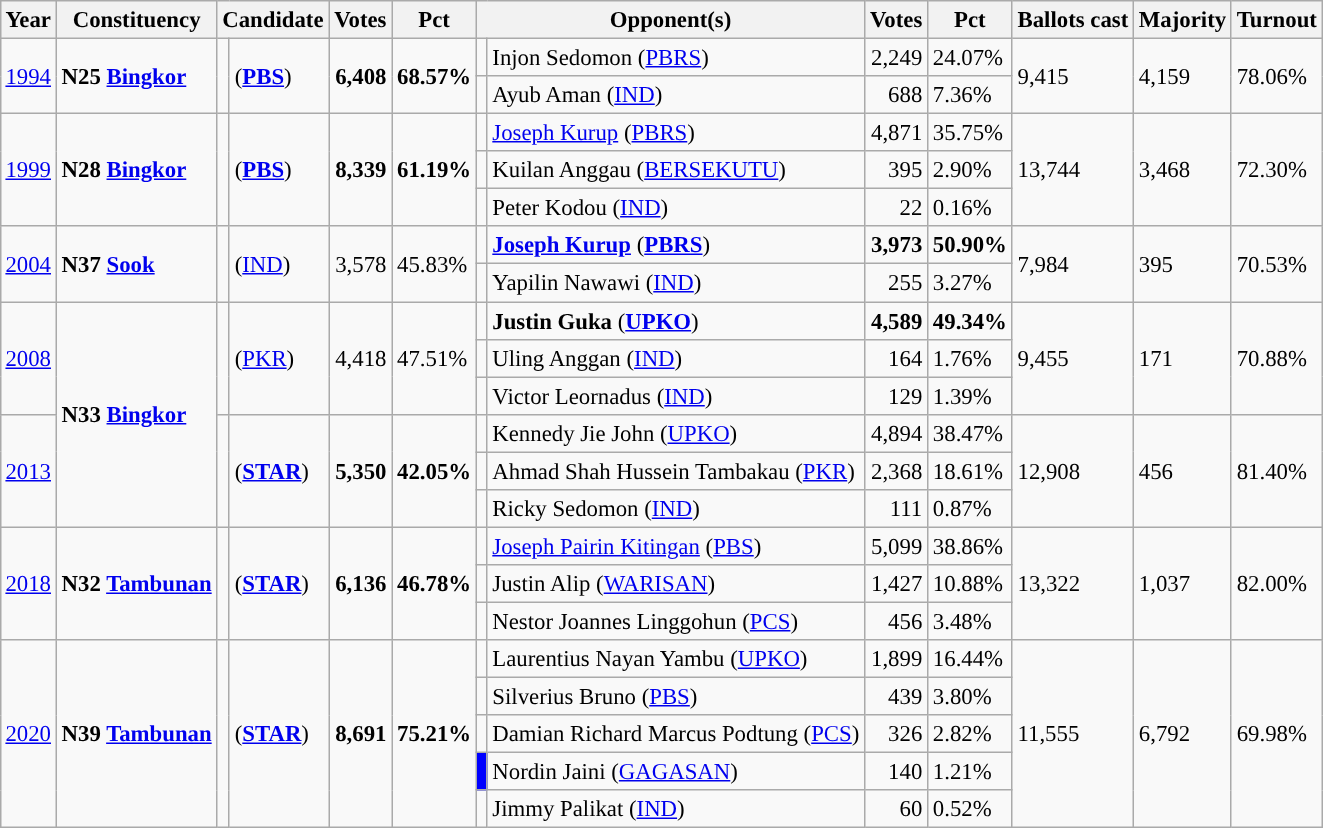<table class="wikitable" style="margin:0.5em ; font-size:95%">
<tr>
<th>Year</th>
<th>Constituency</th>
<th colspan=2>Candidate</th>
<th>Votes</th>
<th>Pct</th>
<th colspan=2>Opponent(s)</th>
<th>Votes</th>
<th>Pct</th>
<th>Ballots cast</th>
<th>Majority</th>
<th>Turnout</th>
</tr>
<tr>
<td rowspan=2><a href='#'>1994</a></td>
<td rowspan=2><strong>N25 <a href='#'>Bingkor</a></strong></td>
<td rowspan=2 ></td>
<td rowspan=2> (<a href='#'><strong>PBS</strong></a>)</td>
<td rowspan=2 align="right"><strong>6,408</strong></td>
<td rowspan=2><strong>68.57%</strong></td>
<td></td>
<td>Injon Sedomon (<a href='#'>PBRS</a>)</td>
<td align="right">2,249</td>
<td>24.07%</td>
<td rowspan=2>9,415</td>
<td rowspan=2>4,159</td>
<td rowspan=2>78.06%</td>
</tr>
<tr>
<td></td>
<td>Ayub Aman (<a href='#'>IND</a>)</td>
<td align="right">688</td>
<td>7.36%</td>
</tr>
<tr>
<td rowspan=3><a href='#'>1999</a></td>
<td rowspan=3><strong>N28 <a href='#'>Bingkor</a></strong></td>
<td rowspan=3 ></td>
<td rowspan=3> (<a href='#'><strong>PBS</strong></a>)</td>
<td rowspan=3 align="right"><strong>8,339</strong></td>
<td rowspan=3><strong>61.19%</strong></td>
<td></td>
<td><a href='#'>Joseph Kurup</a> (<a href='#'>PBRS</a>)</td>
<td align="right">4,871</td>
<td>35.75%</td>
<td rowspan=3>13,744</td>
<td rowspan=3>3,468</td>
<td rowspan=3>72.30%</td>
</tr>
<tr>
<td></td>
<td>Kuilan Anggau (<a href='#'>BERSEKUTU</a>)</td>
<td align="right">395</td>
<td>2.90%</td>
</tr>
<tr>
<td></td>
<td>Peter Kodou (<a href='#'>IND</a>)</td>
<td align="right">22</td>
<td>0.16%</td>
</tr>
<tr>
<td rowspan=2><a href='#'>2004</a></td>
<td rowspan=2><strong>N37 <a href='#'>Sook</a></strong></td>
<td rowspan=2 ></td>
<td rowspan=2> (<a href='#'>IND</a>)</td>
<td rowspan=2 align="right">3,578</td>
<td rowspan=2>45.83%</td>
<td></td>
<td><strong><a href='#'>Joseph Kurup</a></strong> (<strong><a href='#'>PBRS</a></strong>)</td>
<td align="right"><strong>3,973</strong></td>
<td><strong>50.90%</strong></td>
<td rowspan=2>7,984</td>
<td rowspan=2>395</td>
<td rowspan=2>70.53%</td>
</tr>
<tr>
<td></td>
<td>Yapilin Nawawi (<a href='#'>IND</a>)</td>
<td align="right">255</td>
<td>3.27%</td>
</tr>
<tr>
<td rowspan=3><a href='#'>2008</a></td>
<td rowspan=6><strong>N33 <a href='#'>Bingkor</a></strong></td>
<td rowspan=3 ></td>
<td rowspan=3> (<a href='#'>PKR</a>)</td>
<td rowspan=3 align="right">4,418</td>
<td rowspan=3>47.51%</td>
<td></td>
<td><strong>Justin Guka</strong> (<a href='#'><strong>UPKO</strong></a>)</td>
<td align="right"><strong>4,589</strong></td>
<td><strong>49.34%</strong></td>
<td rowspan=3>9,455</td>
<td rowspan=3>171</td>
<td rowspan=3>70.88%</td>
</tr>
<tr>
<td></td>
<td>Uling Anggan (<a href='#'>IND</a>)</td>
<td align="right">164</td>
<td>1.76%</td>
</tr>
<tr>
<td></td>
<td>Victor Leornadus (<a href='#'>IND</a>)</td>
<td align="right">129</td>
<td>1.39%</td>
</tr>
<tr>
<td rowspan=3><a href='#'>2013</a></td>
<td rowspan=3 ></td>
<td rowspan=3> (<a href='#'><strong>STAR</strong></a>)</td>
<td rowspan=3 align="right"><strong>5,350</strong></td>
<td rowspan=3><strong>42.05%</strong></td>
<td></td>
<td>Kennedy Jie John (<a href='#'>UPKO</a>)</td>
<td align="right">4,894</td>
<td>38.47%</td>
<td rowspan=3>12,908</td>
<td rowspan=3>456</td>
<td rowspan=3>81.40%</td>
</tr>
<tr>
<td></td>
<td>Ahmad Shah Hussein Tambakau (<a href='#'>PKR</a>)</td>
<td align="right">2,368</td>
<td>18.61%</td>
</tr>
<tr>
<td></td>
<td>Ricky Sedomon (<a href='#'>IND</a>)</td>
<td align="right">111</td>
<td>0.87%</td>
</tr>
<tr>
<td rowspan=3><a href='#'>2018</a></td>
<td rowspan=3><strong>N32 <a href='#'>Tambunan</a></strong></td>
<td rowspan=3 ></td>
<td rowspan=3> (<a href='#'><strong>STAR</strong></a>)</td>
<td rowspan=3 align="right"><strong>6,136</strong></td>
<td rowspan=3><strong>46.78%</strong></td>
<td></td>
<td><a href='#'>Joseph Pairin Kitingan</a> (<a href='#'>PBS</a>)</td>
<td align="right">5,099</td>
<td>38.86%</td>
<td rowspan=3>13,322</td>
<td rowspan=3>1,037</td>
<td rowspan=3>82.00%</td>
</tr>
<tr>
<td></td>
<td>Justin Alip (<a href='#'>WARISAN</a>)</td>
<td align="right">1,427</td>
<td>10.88%</td>
</tr>
<tr>
<td></td>
<td>Nestor Joannes Linggohun (<a href='#'>PCS</a>)</td>
<td align="right">456</td>
<td>3.48%</td>
</tr>
<tr>
<td rowspan=5><a href='#'>2020</a></td>
<td rowspan=5><strong>N39 <a href='#'>Tambunan</a></strong></td>
<td rowspan=5 ></td>
<td rowspan=5> (<a href='#'><strong>STAR</strong></a>)</td>
<td rowspan=5 align="right"><strong>8,691</strong></td>
<td rowspan=5><strong>75.21%</strong></td>
<td></td>
<td>Laurentius Nayan Yambu (<a href='#'>UPKO</a>)</td>
<td align="right">1,899</td>
<td>16.44%</td>
<td rowspan=5>11,555</td>
<td rowspan=5>6,792</td>
<td rowspan=5>69.98%</td>
</tr>
<tr>
<td></td>
<td>Silverius Bruno (<a href='#'>PBS</a>)</td>
<td align="right">439</td>
<td>3.80%</td>
</tr>
<tr>
<td></td>
<td>Damian Richard Marcus Podtung (<a href='#'>PCS</a>)</td>
<td align="right">326</td>
<td>2.82%</td>
</tr>
<tr>
<td bgcolor=blue></td>
<td>Nordin Jaini (<a href='#'>GAGASAN</a>)</td>
<td align="right">140</td>
<td>1.21%</td>
</tr>
<tr>
<td></td>
<td>Jimmy Palikat (<a href='#'>IND</a>)</td>
<td align="right">60</td>
<td>0.52%</td>
</tr>
</table>
